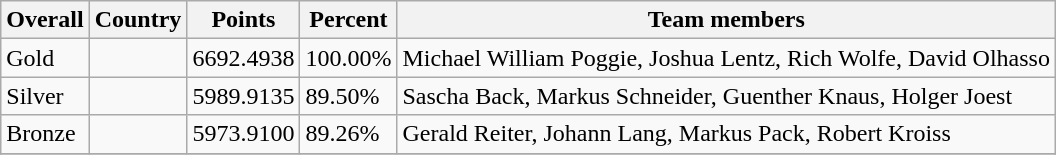<table class="wikitable sortable" style="text-align: left;">
<tr>
<th>Overall</th>
<th>Country</th>
<th>Points</th>
<th>Percent</th>
<th>Team members</th>
</tr>
<tr>
<td> Gold</td>
<td></td>
<td>6692.4938</td>
<td>100.00%</td>
<td>Michael William Poggie, Joshua Lentz, Rich Wolfe, David Olhasso</td>
</tr>
<tr>
<td> Silver</td>
<td></td>
<td>5989.9135</td>
<td>89.50%</td>
<td>Sascha Back, Markus Schneider, Guenther Knaus, Holger Joest</td>
</tr>
<tr>
<td> Bronze</td>
<td></td>
<td>5973.9100</td>
<td>89.26%</td>
<td>Gerald Reiter, Johann Lang, Markus Pack, Robert Kroiss</td>
</tr>
<tr>
</tr>
</table>
